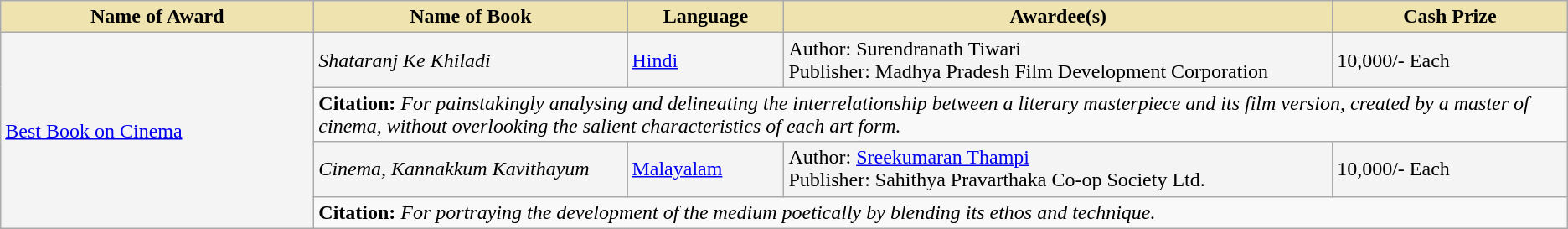<table class="wikitable">
<tr>
<th style="background-color:#EFE4B0;width:20%;">Name of Award</th>
<th style="background-color:#EFE4B0;width:20%;">Name of Book</th>
<th style="background-color:#EFE4B0;width:10%;">Language</th>
<th style="background-color:#EFE4B0;width:35%;">Awardee(s)</th>
<th style="background-color:#EFE4B0;width:15%;">Cash Prize</th>
</tr>
<tr style="background-color:#F4F4F4">
<td rowspan="4"><a href='#'>Best Book on Cinema</a></td>
<td><em>Shataranj Ke Khiladi</em></td>
<td><a href='#'>Hindi</a></td>
<td>Author: Surendranath Tiwari<br>Publisher: Madhya Pradesh Film Development Corporation</td>
<td> 10,000/- Each</td>
</tr>
<tr style="background-color:#F9F9F9">
<td colspan="4"><strong>Citation:</strong> <em>For painstakingly analysing and delineating the interrelationship between a literary masterpiece and its film version, created by a master of cinema, without overlooking the salient characteristics of each art form.</em></td>
</tr>
<tr style="background-color:#F4F4F4">
<td><em>Cinema, Kannakkum Kavithayum</em></td>
<td><a href='#'>Malayalam</a></td>
<td>Author: <a href='#'>Sreekumaran Thampi</a><br>Publisher: Sahithya Pravarthaka Co-op Society Ltd.</td>
<td> 10,000/- Each</td>
</tr>
<tr style="background-color:#F9F9F9">
<td colspan="4"><strong>Citation:</strong> <em>For portraying the development of the medium poetically by blending its ethos and technique.</em></td>
</tr>
</table>
